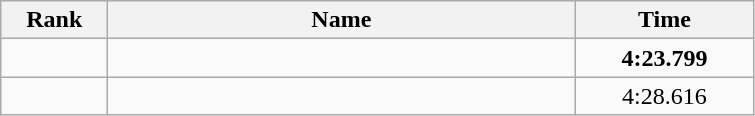<table class="wikitable" style="text-align:center;">
<tr>
<th style="width:4em">Rank</th>
<th style="width:19em">Name</th>
<th style="width:7em">Time</th>
</tr>
<tr>
<td></td>
<td align=left><strong></strong></td>
<td><strong>4:23.799</strong></td>
</tr>
<tr>
<td></td>
<td align=left></td>
<td>4:28.616</td>
</tr>
</table>
